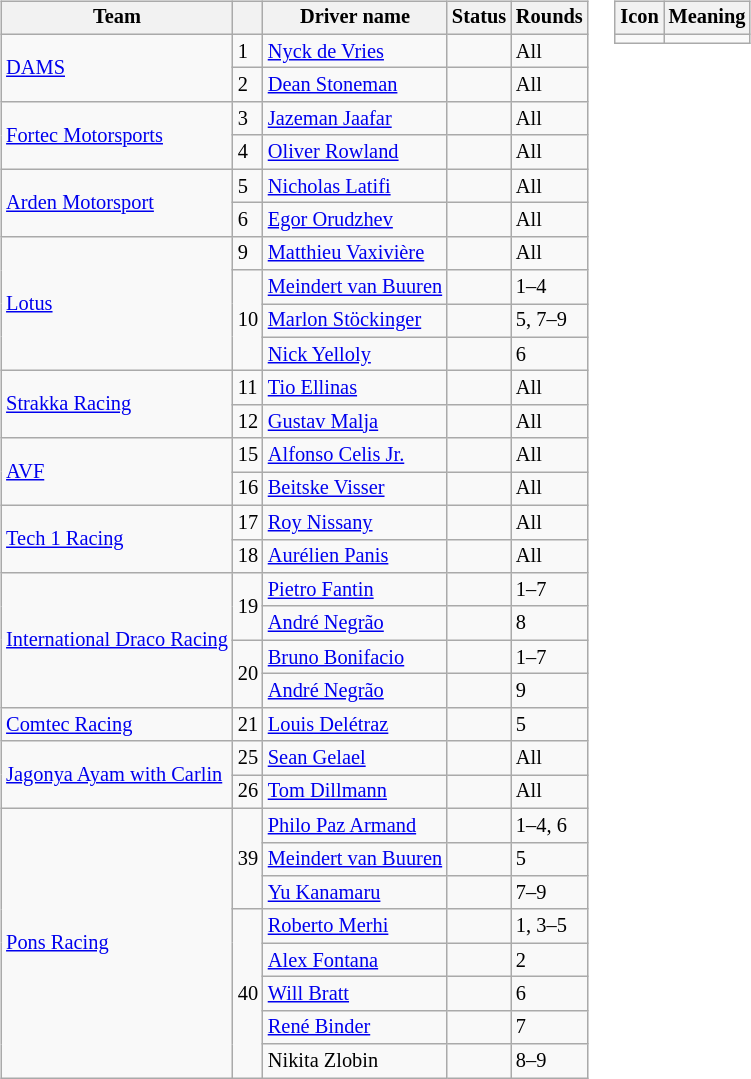<table>
<tr>
<td><br><table class="wikitable" style="font-size: 85%;">
<tr>
<th>Team</th>
<th></th>
<th>Driver name</th>
<th>Status</th>
<th>Rounds</th>
</tr>
<tr>
<td rowspan=2> <a href='#'>DAMS</a></td>
<td>1</td>
<td> <a href='#'>Nyck de Vries</a></td>
<td align=center></td>
<td>All</td>
</tr>
<tr>
<td>2</td>
<td> <a href='#'>Dean Stoneman</a></td>
<td align=center></td>
<td>All</td>
</tr>
<tr>
<td rowspan=2> <a href='#'>Fortec Motorsports</a></td>
<td>3</td>
<td> <a href='#'>Jazeman Jaafar</a></td>
<td></td>
<td>All</td>
</tr>
<tr>
<td>4</td>
<td> <a href='#'>Oliver Rowland</a></td>
<td></td>
<td>All</td>
</tr>
<tr>
<td rowspan=2> <a href='#'>Arden Motorsport</a></td>
<td>5</td>
<td> <a href='#'>Nicholas Latifi</a></td>
<td></td>
<td>All</td>
</tr>
<tr>
<td>6</td>
<td> <a href='#'>Egor Orudzhev</a></td>
<td align=center></td>
<td>All</td>
</tr>
<tr>
<td rowspan=4> <a href='#'>Lotus</a></td>
<td>9</td>
<td> <a href='#'>Matthieu Vaxivière</a></td>
<td></td>
<td>All</td>
</tr>
<tr>
<td rowspan=3>10</td>
<td> <a href='#'>Meindert van Buuren</a></td>
<td></td>
<td>1–4</td>
</tr>
<tr>
<td> <a href='#'>Marlon Stöckinger</a></td>
<td></td>
<td>5, 7–9</td>
</tr>
<tr>
<td> <a href='#'>Nick Yelloly</a></td>
<td></td>
<td>6</td>
</tr>
<tr>
<td rowspan=2> <a href='#'>Strakka Racing</a></td>
<td>11</td>
<td> <a href='#'>Tio Ellinas</a></td>
<td align=center></td>
<td>All</td>
</tr>
<tr>
<td>12</td>
<td> <a href='#'>Gustav Malja</a></td>
<td align=center></td>
<td>All</td>
</tr>
<tr>
<td rowspan=2> <a href='#'>AVF</a></td>
<td>15</td>
<td> <a href='#'>Alfonso Celis Jr.</a></td>
<td align=center></td>
<td>All</td>
</tr>
<tr>
<td>16</td>
<td> <a href='#'>Beitske Visser</a></td>
<td></td>
<td>All</td>
</tr>
<tr>
<td rowspan=2> <a href='#'>Tech 1 Racing</a></td>
<td>17</td>
<td> <a href='#'>Roy Nissany</a></td>
<td align=center></td>
<td>All</td>
</tr>
<tr>
<td>18</td>
<td> <a href='#'>Aurélien Panis</a></td>
<td align=center></td>
<td>All</td>
</tr>
<tr>
<td rowspan=4> <a href='#'>International Draco Racing</a></td>
<td rowspan=2>19</td>
<td> <a href='#'>Pietro Fantin</a></td>
<td></td>
<td>1–7</td>
</tr>
<tr>
<td> <a href='#'>André Negrão</a></td>
<td></td>
<td>8</td>
</tr>
<tr>
<td rowspan=2>20</td>
<td> <a href='#'>Bruno Bonifacio</a></td>
<td align=center></td>
<td>1–7</td>
</tr>
<tr>
<td> <a href='#'>André Negrão</a></td>
<td></td>
<td>9</td>
</tr>
<tr>
<td> <a href='#'>Comtec Racing</a></td>
<td>21</td>
<td> <a href='#'>Louis Delétraz</a></td>
<td align=center></td>
<td>5</td>
</tr>
<tr>
<td rowspan=2> <a href='#'>Jagonya Ayam with Carlin</a></td>
<td>25</td>
<td> <a href='#'>Sean Gelael</a></td>
<td align=center></td>
<td>All</td>
</tr>
<tr>
<td>26</td>
<td> <a href='#'>Tom Dillmann</a></td>
<td></td>
<td>All</td>
</tr>
<tr>
<td rowspan=8> <a href='#'>Pons Racing</a></td>
<td rowspan=3>39</td>
<td> <a href='#'>Philo Paz Armand</a></td>
<td align=center></td>
<td>1–4, 6</td>
</tr>
<tr>
<td> <a href='#'>Meindert van Buuren</a></td>
<td></td>
<td>5</td>
</tr>
<tr>
<td> <a href='#'>Yu Kanamaru</a></td>
<td align=center></td>
<td>7–9</td>
</tr>
<tr>
<td rowspan=5>40</td>
<td> <a href='#'>Roberto Merhi</a></td>
<td></td>
<td>1, 3–5</td>
</tr>
<tr>
<td> <a href='#'>Alex Fontana</a></td>
<td align=center></td>
<td>2</td>
</tr>
<tr>
<td> <a href='#'>Will Bratt</a></td>
<td align=center></td>
<td>6</td>
</tr>
<tr>
<td> <a href='#'>René Binder</a></td>
<td></td>
<td>7</td>
</tr>
<tr>
<td> Nikita Zlobin</td>
<td align=center></td>
<td>8–9</td>
</tr>
</table>
</td>
<td valign="top"><br><table align="right" class="wikitable" style="font-size: 85%;">
<tr>
<th>Icon</th>
<th>Meaning</th>
</tr>
<tr>
<td align=center></td>
<td></td>
</tr>
</table>
</td>
</tr>
</table>
